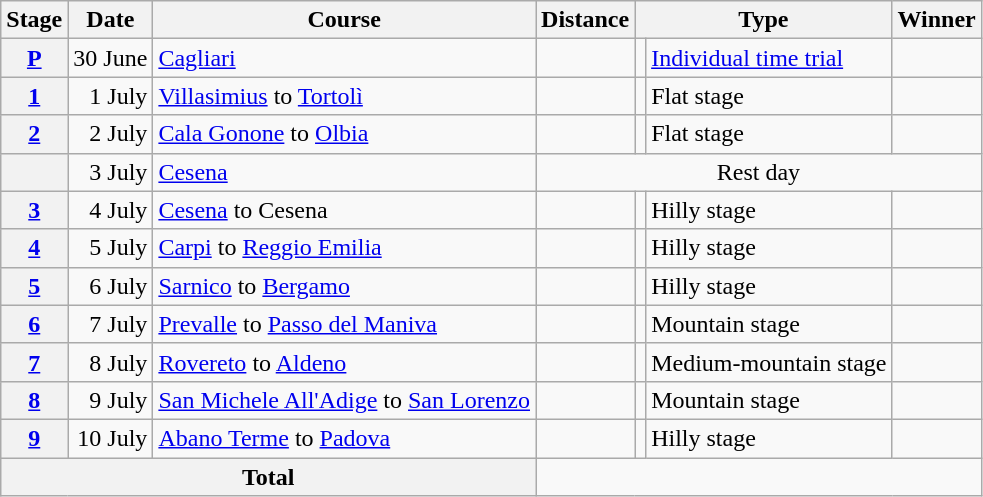<table class="wikitable">
<tr>
<th scope="col">Stage</th>
<th scope="col">Date</th>
<th scope="col">Course</th>
<th scope="col">Distance</th>
<th scope="col" colspan="2">Type</th>
<th scope="col">Winner</th>
</tr>
<tr>
<th scope="row"><a href='#'>P</a></th>
<td style="text-align:right">30 June</td>
<td><a href='#'>Cagliari</a></td>
<td style="text-align:center;"></td>
<td></td>
<td><a href='#'>Individual time trial</a></td>
<td></td>
</tr>
<tr>
<th scope="row"><a href='#'>1</a></th>
<td style="text-align:right">1 July</td>
<td><a href='#'>Villasimius</a> to <a href='#'>Tortolì</a></td>
<td style="text-align:center;"></td>
<td></td>
<td>Flat stage</td>
<td></td>
</tr>
<tr>
<th scope="row"><a href='#'>2</a></th>
<td style="text-align:right">2 July</td>
<td><a href='#'>Cala Gonone</a> to <a href='#'>Olbia</a></td>
<td style="text-align:center;"></td>
<td></td>
<td>Flat stage</td>
<td></td>
</tr>
<tr>
<th scope="row"></th>
<td style="text-align:right">3 July</td>
<td><a href='#'>Cesena</a></td>
<td colspan="4" style="text-align:center">Rest day</td>
</tr>
<tr>
<th scope="row"><a href='#'>3</a></th>
<td style="text-align:right">4 July</td>
<td><a href='#'>Cesena</a> to Cesena</td>
<td style="text-align:center;"></td>
<td></td>
<td>Hilly stage</td>
<td></td>
</tr>
<tr>
<th scope="row"><a href='#'>4</a></th>
<td style="text-align:right">5 July</td>
<td><a href='#'>Carpi</a> to <a href='#'>Reggio Emilia</a></td>
<td style="text-align:center;"></td>
<td></td>
<td>Hilly stage</td>
<td></td>
</tr>
<tr>
<th scope="row"><a href='#'>5</a></th>
<td style="text-align:right">6 July</td>
<td><a href='#'>Sarnico</a> to <a href='#'>Bergamo</a></td>
<td style="text-align:center;"></td>
<td></td>
<td>Hilly stage</td>
<td></td>
</tr>
<tr>
<th scope="row"><a href='#'>6</a></th>
<td style="text-align:right">7 July</td>
<td><a href='#'>Prevalle</a> to <a href='#'>Passo del Maniva</a></td>
<td style="text-align:center;"></td>
<td></td>
<td>Mountain stage</td>
<td></td>
</tr>
<tr>
<th scope="row"><a href='#'>7</a></th>
<td style="text-align:right">8 July</td>
<td><a href='#'>Rovereto</a> to <a href='#'>Aldeno</a></td>
<td style="text-align:center;"></td>
<td></td>
<td>Medium-mountain stage</td>
<td></td>
</tr>
<tr>
<th scope="row"><a href='#'>8</a></th>
<td style="text-align:right">9 July</td>
<td><a href='#'>San Michele All'Adige</a> to <a href='#'>San Lorenzo</a></td>
<td style="text-align:center;"></td>
<td></td>
<td>Mountain stage</td>
<td></td>
</tr>
<tr>
<th scope="row"><a href='#'>9</a></th>
<td style="text-align:right">10 July</td>
<td><a href='#'>Abano Terme</a> to <a href='#'>Padova</a></td>
<td style="text-align:center;"></td>
<td></td>
<td>Hilly stage</td>
<td></td>
</tr>
<tr>
<th colspan="3">Total</th>
<td colspan="4" style="text-align:center;"></td>
</tr>
</table>
